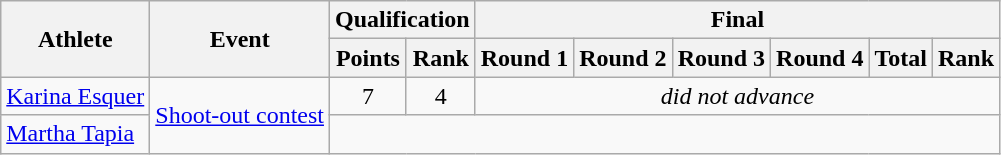<table class="wikitable">
<tr>
<th rowspan="2">Athlete</th>
<th rowspan="2">Event</th>
<th colspan="2">Qualification</th>
<th colspan="6">Final</th>
</tr>
<tr>
<th>Points</th>
<th>Rank</th>
<th>Round 1</th>
<th>Round 2</th>
<th>Round 3</th>
<th>Round 4</th>
<th>Total</th>
<th>Rank</th>
</tr>
<tr align="center">
<td align="left"><a href='#'>Karina Esquer</a></td>
<td rowspan="2" align="left"><a href='#'>Shoot-out contest</a></td>
<td>7</td>
<td>4</td>
<td colspan="6"><em>did not advance</em></td>
</tr>
<tr align="center">
<td align="left"><a href='#'>Martha Tapia</a></td>
<td colspan="8"></td>
</tr>
</table>
